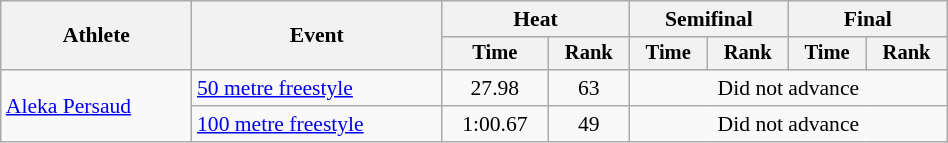<table class="wikitable" style="text-align:center; font-size:90%; width:50%;">
<tr>
<th rowspan="2">Athlete</th>
<th rowspan="2">Event</th>
<th colspan="2">Heat</th>
<th colspan="2">Semifinal</th>
<th colspan="2">Final</th>
</tr>
<tr style="font-size:95%">
<th>Time</th>
<th>Rank</th>
<th>Time</th>
<th>Rank</th>
<th>Time</th>
<th>Rank</th>
</tr>
<tr>
<td align=left rowspan=2><a href='#'>Aleka Persaud</a></td>
<td align=left><a href='#'>50 metre freestyle</a></td>
<td>27.98</td>
<td>63</td>
<td colspan=4>Did not advance</td>
</tr>
<tr>
<td align=left><a href='#'>100 metre freestyle</a></td>
<td>1:00.67</td>
<td>49</td>
<td colspan=4>Did not advance</td>
</tr>
</table>
